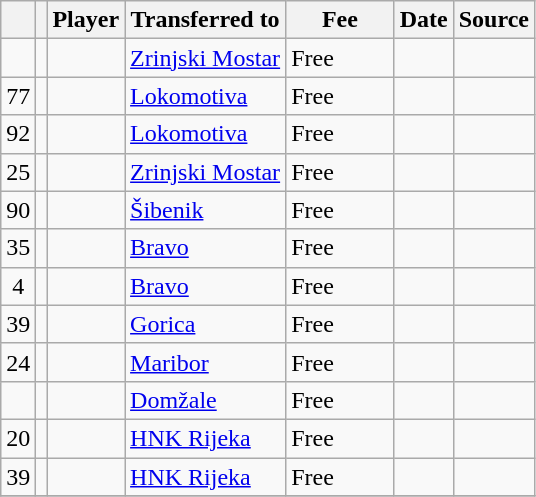<table class="wikitable plainrowheaders sortable">
<tr>
<th></th>
<th></th>
<th scope=col>Player</th>
<th>Transferred to</th>
<th !scope=col; style="width: 65px;">Fee</th>
<th scope=col>Date</th>
<th scope=col>Source</th>
</tr>
<tr>
<td align=center></td>
<td align=center></td>
<td></td>
<td> <a href='#'>Zrinjski Mostar</a></td>
<td>Free</td>
<td></td>
<td></td>
</tr>
<tr>
<td align=center>77</td>
<td align=center></td>
<td></td>
<td> <a href='#'>Lokomotiva</a></td>
<td>Free</td>
<td></td>
<td></td>
</tr>
<tr>
<td align=center>92</td>
<td align=center></td>
<td></td>
<td> <a href='#'>Lokomotiva</a></td>
<td>Free</td>
<td></td>
<td></td>
</tr>
<tr>
<td align=center>25</td>
<td align=center></td>
<td></td>
<td> <a href='#'>Zrinjski Mostar</a></td>
<td>Free</td>
<td></td>
<td></td>
</tr>
<tr>
<td align=center>90</td>
<td align=center></td>
<td></td>
<td> <a href='#'>Šibenik</a></td>
<td>Free</td>
<td></td>
<td></td>
</tr>
<tr>
<td align=center>35</td>
<td align=center></td>
<td></td>
<td> <a href='#'>Bravo</a></td>
<td>Free</td>
<td></td>
<td></td>
</tr>
<tr>
<td align=center>4</td>
<td align=center></td>
<td></td>
<td> <a href='#'>Bravo</a></td>
<td>Free</td>
<td></td>
<td></td>
</tr>
<tr>
<td align=center>39</td>
<td align=center></td>
<td></td>
<td> <a href='#'>Gorica</a></td>
<td>Free</td>
<td></td>
<td></td>
</tr>
<tr>
<td align=center>24</td>
<td align=center></td>
<td></td>
<td> <a href='#'>Maribor</a></td>
<td>Free</td>
<td></td>
<td></td>
</tr>
<tr>
<td align=center></td>
<td align=center></td>
<td></td>
<td> <a href='#'>Domžale</a></td>
<td>Free</td>
<td></td>
<td></td>
</tr>
<tr>
<td align=center>20</td>
<td align=center></td>
<td></td>
<td> <a href='#'>HNK Rijeka</a></td>
<td>Free</td>
<td></td>
<td></td>
</tr>
<tr>
<td align=center>39</td>
<td align=center></td>
<td></td>
<td> <a href='#'>HNK Rijeka</a></td>
<td>Free</td>
<td></td>
<td></td>
</tr>
<tr>
</tr>
</table>
